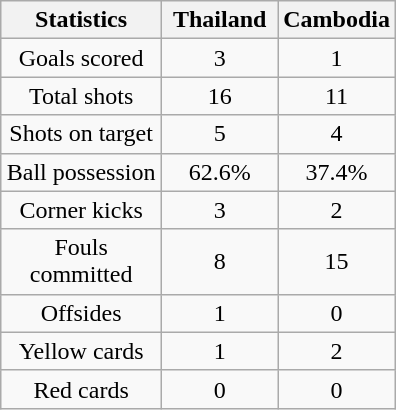<table class="wikitable" style="text-align:center;margin: auto">
<tr>
<th scope=col width=100>Statistics</th>
<th scope=col width=70>Thailand</th>
<th scope=col width=70>Cambodia</th>
</tr>
<tr>
<td>Goals scored</td>
<td>3</td>
<td>1</td>
</tr>
<tr>
<td>Total shots</td>
<td>16</td>
<td>11</td>
</tr>
<tr>
<td>Shots on target</td>
<td>5</td>
<td>4</td>
</tr>
<tr>
<td>Ball possession</td>
<td>62.6%</td>
<td>37.4%</td>
</tr>
<tr>
<td>Corner kicks</td>
<td>3</td>
<td>2</td>
</tr>
<tr>
<td>Fouls committed</td>
<td>8</td>
<td>15</td>
</tr>
<tr>
<td>Offsides</td>
<td>1</td>
<td>0</td>
</tr>
<tr>
<td>Yellow cards</td>
<td>1</td>
<td>2</td>
</tr>
<tr>
<td>Red cards</td>
<td>0</td>
<td>0</td>
</tr>
</table>
